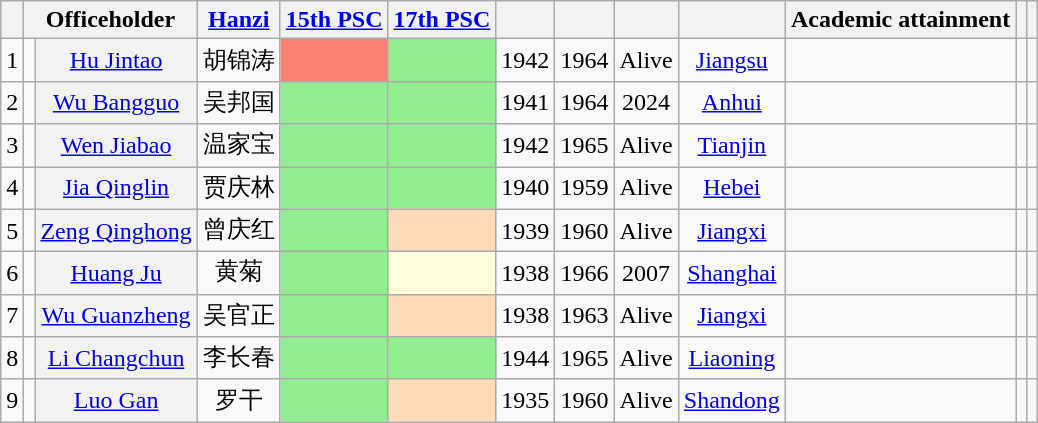<table class="wikitable sortable" style=text-align:center>
<tr>
<th scope=col></th>
<th scope=col colspan="2">Officeholder</th>
<th scope=col><a href='#'>Hanzi</a></th>
<th scope=col><a href='#'>15th PSC</a></th>
<th scope=col><a href='#'>17th PSC</a></th>
<th scope=col></th>
<th scope=col></th>
<th scope=col></th>
<th scope=col></th>
<th scope=col>Academic attainment</th>
<th scope=col></th>
<th scope=col class="unsortable"></th>
</tr>
<tr>
<td>1</td>
<td></td>
<th align="center" scope="row" style="font-weight:normal;"><a href='#'>Hu Jintao</a></th>
<td data-sort-value="15">胡锦涛</td>
<td bgcolor = Salmon></td>
<td bgcolor = LightGreen></td>
<td>1942</td>
<td>1964</td>
<td>Alive</td>
<td><a href='#'>Jiangsu</a></td>
<td></td>
<td></td>
<td></td>
</tr>
<tr>
<td>2</td>
<td></td>
<th align="center" scope="row" style="font-weight:normal;"><a href='#'>Wu Bangguo</a></th>
<td data-sort-value="8">吴邦国</td>
<td bgcolor = LightGreen></td>
<td bgcolor = LightGreen></td>
<td>1941</td>
<td>1964</td>
<td>2024</td>
<td><a href='#'>Anhui</a></td>
<td></td>
<td></td>
<td></td>
</tr>
<tr>
<td>3</td>
<td></td>
<th align="center" scope="row" style="font-weight:normal;"><a href='#'>Wen Jiabao</a></th>
<td data-sort-value="24">温家宝</td>
<td bgcolor = LightGreen></td>
<td bgcolor = LightGreen></td>
<td>1942</td>
<td>1965</td>
<td>Alive</td>
<td><a href='#'>Tianjin</a></td>
<td></td>
<td></td>
<td></td>
</tr>
<tr>
<td>4</td>
<td></td>
<th align="center" scope="row" style="font-weight:normal;"><a href='#'>Jia Qinglin</a></th>
<td data-sort-value="18">贾庆林</td>
<td bgcolor = LightGreen></td>
<td bgcolor = LightGreen></td>
<td>1940</td>
<td>1959</td>
<td>Alive</td>
<td><a href='#'>Hebei</a></td>
<td></td>
<td></td>
<td></td>
</tr>
<tr>
<td>5</td>
<td></td>
<th align="center" scope="row" style="font-weight:normal;"><a href='#'>Zeng Qinghong</a></th>
<td data-sort-value="22">曾庆红</td>
<td bgcolor = LightGreen></td>
<td bgcolor = PeachPuff></td>
<td>1939</td>
<td>1960</td>
<td>Alive</td>
<td><a href='#'>Jiangxi</a></td>
<td></td>
<td></td>
<td></td>
</tr>
<tr>
<td>6</td>
<td></td>
<th align="center" scope="row" style="font-weight:normal;"><a href='#'>Huang Ju</a></th>
<td data-sort-value="20">黄菊</td>
<td bgcolor = LightGreen></td>
<td bgcolor = LightYellow></td>
<td>1938</td>
<td>1966</td>
<td>2007</td>
<td><a href='#'>Shanghai</a></td>
<td></td>
<td></td>
<td></td>
</tr>
<tr>
<td>7</td>
<td></td>
<th align="center" scope="row" style="font-weight:normal;"><a href='#'>Wu Guanzheng</a></th>
<td data-sort-value="9">吴官正</td>
<td bgcolor = LightGreen></td>
<td bgcolor = PeachPuff></td>
<td>1938</td>
<td>1963</td>
<td>Alive</td>
<td><a href='#'>Jiangxi</a></td>
<td></td>
<td></td>
<td></td>
</tr>
<tr>
<td>8</td>
<td></td>
<th align="center" scope="row" style="font-weight:normal;"><a href='#'>Li Changchun</a></th>
<td data-sort-value="6">李长春</td>
<td bgcolor = LightGreen></td>
<td bgcolor = LightGreen></td>
<td>1944</td>
<td>1965</td>
<td>Alive</td>
<td><a href='#'>Liaoning</a></td>
<td></td>
<td></td>
<td></td>
</tr>
<tr>
<td>9</td>
<td></td>
<th align="center" scope="row" style="font-weight:normal;"><a href='#'>Luo Gan</a></th>
<td data-sort-value="13">罗干</td>
<td bgcolor = LightGreen></td>
<td bgcolor = PeachPuff></td>
<td>1935</td>
<td>1960</td>
<td>Alive</td>
<td><a href='#'>Shandong</a></td>
<td></td>
<td></td>
<td></td>
</tr>
</table>
